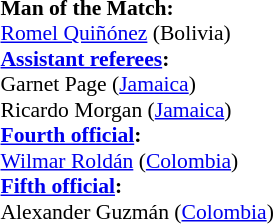<table width=50% style="font-size: 90%">
<tr>
<td><br><strong>Man of the Match:</strong>
<br><a href='#'>Romel Quiñónez</a> (Bolivia)<br><strong><a href='#'>Assistant referees</a>:</strong>
<br>Garnet Page (<a href='#'>Jamaica</a>)
<br>Ricardo Morgan (<a href='#'>Jamaica</a>)
<br><strong><a href='#'>Fourth official</a>:</strong>
<br><a href='#'>Wilmar Roldán</a> (<a href='#'>Colombia</a>)
<br><strong><a href='#'>Fifth official</a>:</strong>
<br>Alexander Guzmán (<a href='#'>Colombia</a>)</td>
</tr>
</table>
